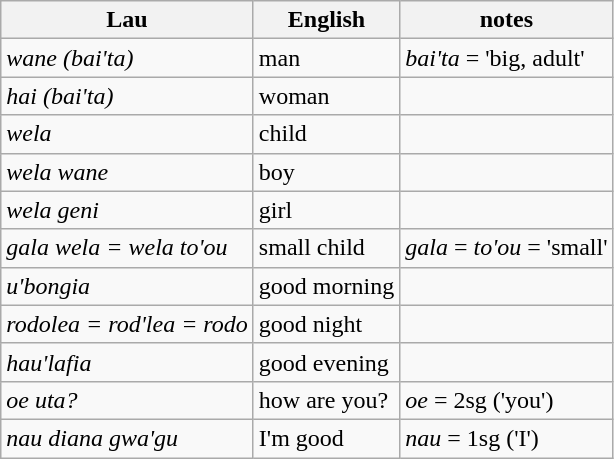<table class="wikitable">
<tr>
<th>Lau</th>
<th>English</th>
<th>notes</th>
</tr>
<tr>
<td><em>wane (bai'ta)</em></td>
<td>man</td>
<td><em>bai'ta</em> = 'big, adult'</td>
</tr>
<tr>
<td><em>hai (bai'ta)</em></td>
<td>woman</td>
<td></td>
</tr>
<tr>
<td><em>wela</em></td>
<td>child</td>
<td></td>
</tr>
<tr>
<td><em>wela wane</em></td>
<td>boy</td>
<td></td>
</tr>
<tr>
<td><em>wela geni</em></td>
<td>girl</td>
<td></td>
</tr>
<tr>
<td><em>gala wela = wela to'ou</em></td>
<td>small child</td>
<td><em>gala</em> = <em>to'ou</em> = 'small'</td>
</tr>
<tr>
<td><em>u'bongia</em></td>
<td>good morning</td>
<td></td>
</tr>
<tr>
<td><em>rodolea = rod'lea = rodo</em></td>
<td>good night</td>
<td></td>
</tr>
<tr>
<td><em>hau'lafia</em></td>
<td>good evening</td>
<td></td>
</tr>
<tr>
<td><em>oe uta?</em></td>
<td>how are you?</td>
<td><em>oe</em> = 2sg ('you')</td>
</tr>
<tr>
<td><em>nau diana gwa'gu</em></td>
<td>I'm good</td>
<td><em>nau</em> = 1sg ('I')</td>
</tr>
</table>
